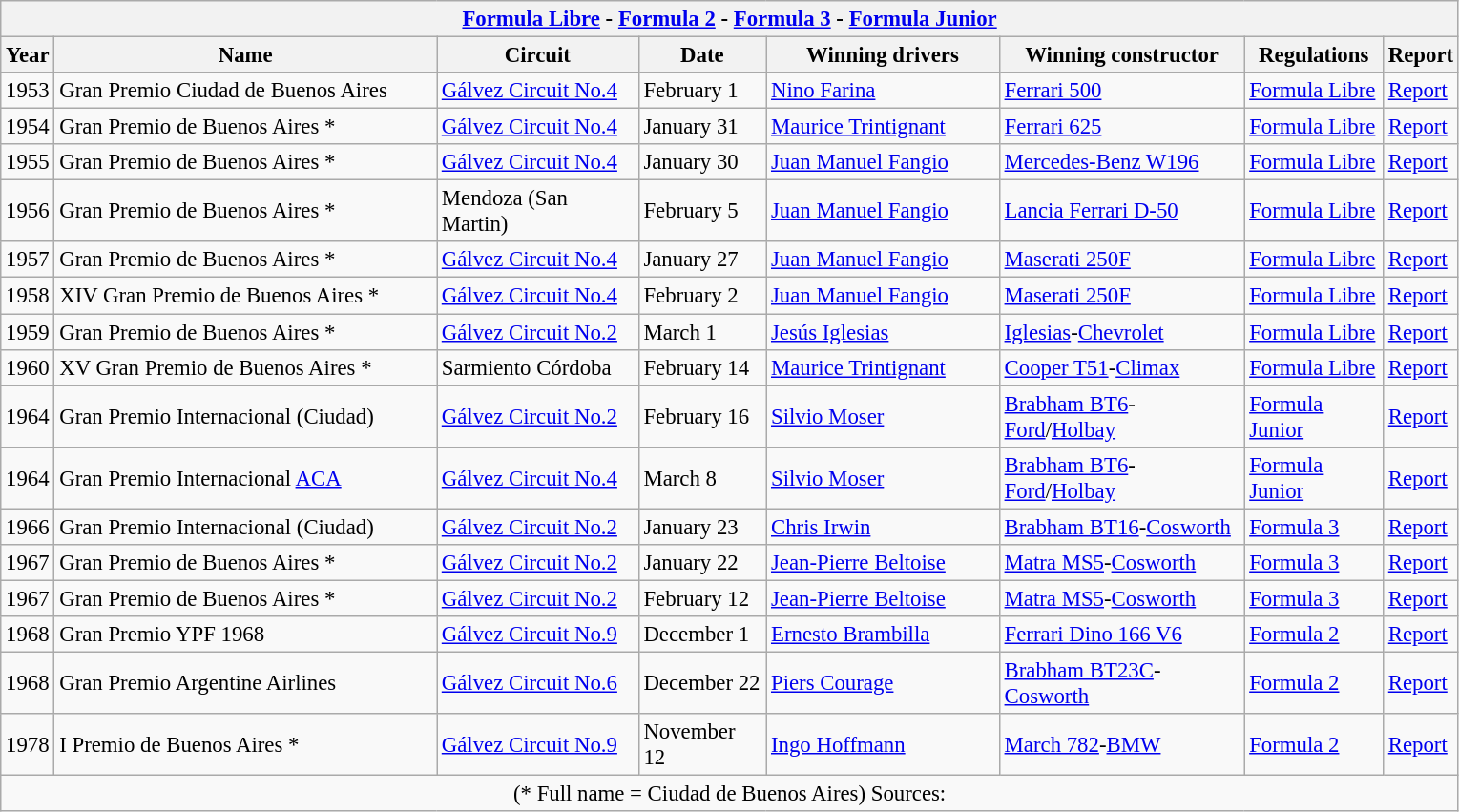<table class="wikitable" style="font-size:95%">
<tr>
<th colspan=8><a href='#'>Formula Libre</a> - <a href='#'>Formula 2</a> - <a href='#'>Formula 3</a> - <a href='#'>Formula Junior</a></th>
</tr>
<tr>
<th style="width:28px;">Year</th>
<th style="width:260px;">Name</th>
<th style="width:134px;">Circuit</th>
<th style="width:82px;">Date</th>
<th style="width:156px;">Winning drivers</th>
<th style="width:164px;">Winning constructor</th>
<th style="width:90px;">Regulations</th>
<th style="width:36px;">Report</th>
</tr>
<tr>
<td>1953</td>
<td> Gran Premio Ciudad de Buenos Aires</td>
<td><a href='#'>Gálvez Circuit No.4</a></td>
<td>February 1</td>
<td> <a href='#'>Nino Farina</a></td>
<td><a href='#'>Ferrari 500</a></td>
<td><a href='#'>Formula Libre</a></td>
<td><a href='#'>Report</a></td>
</tr>
<tr>
<td>1954</td>
<td> Gran Premio de Buenos Aires *</td>
<td><a href='#'>Gálvez Circuit No.4</a></td>
<td>January 31</td>
<td> <a href='#'>Maurice Trintignant</a></td>
<td><a href='#'>Ferrari 625</a></td>
<td><a href='#'>Formula Libre</a></td>
<td><a href='#'>Report</a></td>
</tr>
<tr>
<td>1955</td>
<td> Gran Premio de Buenos Aires *</td>
<td><a href='#'>Gálvez Circuit No.4</a></td>
<td>January 30</td>
<td> <a href='#'>Juan Manuel Fangio</a></td>
<td><a href='#'>Mercedes-Benz W196</a></td>
<td><a href='#'>Formula Libre</a></td>
<td><a href='#'>Report</a></td>
</tr>
<tr>
<td>1956</td>
<td> Gran Premio de Buenos Aires *</td>
<td>Mendoza (San Martin)</td>
<td>February 5</td>
<td> <a href='#'>Juan Manuel Fangio</a></td>
<td><a href='#'>Lancia Ferrari D-50</a></td>
<td><a href='#'>Formula Libre</a></td>
<td><a href='#'>Report</a></td>
</tr>
<tr>
<td>1957</td>
<td> Gran Premio de Buenos Aires *</td>
<td><a href='#'>Gálvez Circuit No.4</a></td>
<td>January 27</td>
<td> <a href='#'>Juan Manuel Fangio</a></td>
<td><a href='#'>Maserati 250F</a></td>
<td><a href='#'>Formula Libre</a></td>
<td><a href='#'>Report</a></td>
</tr>
<tr>
<td>1958</td>
<td> XIV Gran Premio de Buenos Aires *</td>
<td><a href='#'>Gálvez Circuit No.4</a></td>
<td>February 2</td>
<td> <a href='#'>Juan Manuel Fangio</a></td>
<td><a href='#'>Maserati 250F</a></td>
<td><a href='#'>Formula Libre</a></td>
<td><a href='#'>Report</a></td>
</tr>
<tr>
<td>1959</td>
<td> Gran Premio de Buenos Aires *</td>
<td><a href='#'>Gálvez Circuit No.2</a></td>
<td>March 1</td>
<td> <a href='#'>Jesús Iglesias</a></td>
<td><a href='#'>Iglesias</a>-<a href='#'>Chevrolet</a></td>
<td><a href='#'>Formula Libre</a></td>
<td><a href='#'>Report</a></td>
</tr>
<tr>
<td>1960</td>
<td> XV Gran Premio de Buenos Aires *</td>
<td>Sarmiento Córdoba</td>
<td>February 14</td>
<td> <a href='#'>Maurice Trintignant</a></td>
<td><a href='#'>Cooper T51</a>-<a href='#'>Climax</a></td>
<td><a href='#'>Formula Libre</a></td>
<td><a href='#'>Report</a></td>
</tr>
<tr>
<td>1964</td>
<td> Gran Premio Internacional (Ciudad)</td>
<td><a href='#'>Gálvez Circuit No.2</a></td>
<td>February 16</td>
<td> <a href='#'>Silvio Moser</a></td>
<td><a href='#'>Brabham BT6</a>-<a href='#'>Ford</a>/<a href='#'>Holbay</a></td>
<td><a href='#'>Formula Junior</a></td>
<td><a href='#'>Report</a></td>
</tr>
<tr>
<td>1964</td>
<td> Gran Premio Internacional <a href='#'>ACA</a></td>
<td><a href='#'>Gálvez Circuit No.4</a></td>
<td>March 8</td>
<td> <a href='#'>Silvio Moser</a></td>
<td><a href='#'>Brabham BT6</a>-<a href='#'>Ford</a>/<a href='#'>Holbay</a></td>
<td><a href='#'>Formula Junior</a></td>
<td><a href='#'>Report</a></td>
</tr>
<tr>
<td>1966</td>
<td> Gran Premio Internacional (Ciudad)</td>
<td><a href='#'>Gálvez Circuit No.2</a></td>
<td>January 23</td>
<td> <a href='#'>Chris Irwin</a></td>
<td><a href='#'>Brabham BT16</a>-<a href='#'>Cosworth</a></td>
<td><a href='#'>Formula 3</a></td>
<td><a href='#'>Report</a></td>
</tr>
<tr>
<td>1967</td>
<td> Gran Premio de Buenos Aires *</td>
<td><a href='#'>Gálvez Circuit No.2</a></td>
<td>January 22</td>
<td> <a href='#'>Jean-Pierre Beltoise</a></td>
<td><a href='#'>Matra MS5</a>-<a href='#'>Cosworth</a></td>
<td><a href='#'>Formula 3</a></td>
<td><a href='#'>Report</a></td>
</tr>
<tr>
<td>1967</td>
<td> Gran Premio de Buenos Aires *</td>
<td><a href='#'>Gálvez Circuit No.2</a></td>
<td>February 12</td>
<td> <a href='#'>Jean-Pierre Beltoise</a></td>
<td><a href='#'>Matra MS5</a>-<a href='#'>Cosworth</a></td>
<td><a href='#'>Formula 3</a></td>
<td><a href='#'>Report</a></td>
</tr>
<tr>
<td>1968</td>
<td> Gran Premio YPF 1968</td>
<td><a href='#'>Gálvez Circuit No.9</a></td>
<td>December 1</td>
<td> <a href='#'>Ernesto Brambilla</a></td>
<td><a href='#'>Ferrari Dino 166 V6</a></td>
<td><a href='#'>Formula 2</a></td>
<td><a href='#'>Report</a></td>
</tr>
<tr>
<td>1968</td>
<td> Gran Premio Argentine Airlines</td>
<td><a href='#'>Gálvez Circuit No.6</a></td>
<td>December 22</td>
<td> <a href='#'>Piers Courage</a></td>
<td><a href='#'>Brabham BT23C</a>-<a href='#'>Cosworth</a></td>
<td><a href='#'>Formula 2</a></td>
<td><a href='#'>Report</a></td>
</tr>
<tr>
<td>1978</td>
<td> I Premio de Buenos Aires *</td>
<td><a href='#'>Gálvez Circuit No.9</a></td>
<td>November 12</td>
<td> <a href='#'>Ingo Hoffmann</a></td>
<td><a href='#'>March 782</a>-<a href='#'>BMW</a></td>
<td><a href='#'>Formula 2</a></td>
<td><a href='#'>Report</a></td>
</tr>
<tr>
<td colspan=8 align=center>(* Full name = Ciudad de Buenos Aires) Sources:</td>
</tr>
</table>
